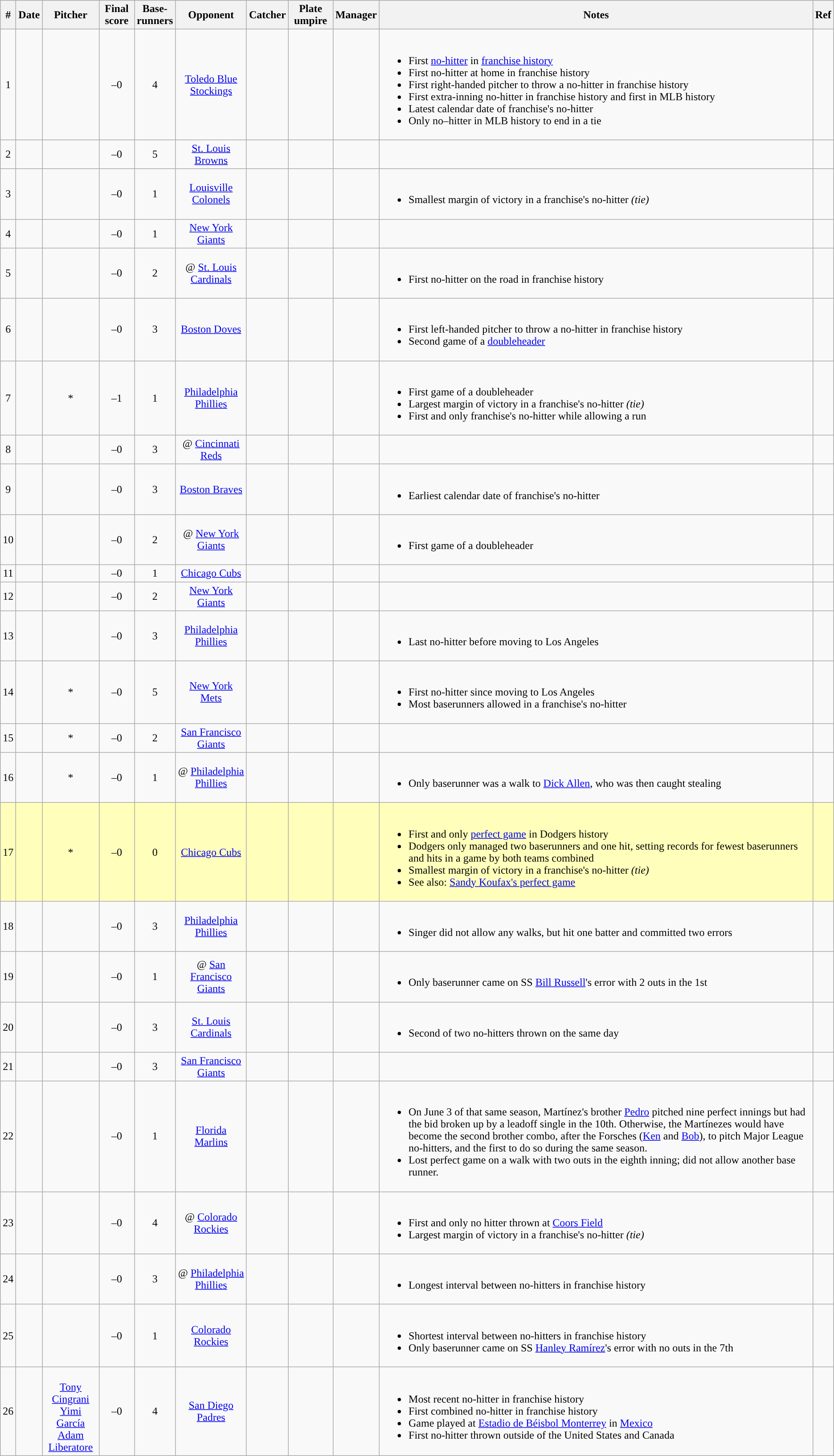<table class="wikitable sortable" style="text-align:center" border="1">
<tr>
<th>#</th>
<th>Date</th>
<th>Pitcher</th>
<th>Final score</th>
<th>Base-<br>runners</th>
<th>Opponent</th>
<th>Catcher</th>
<th>Plate umpire</th>
<th>Manager</th>
<th class="unsortable">Notes</th>
<th class="unsortable">Ref</th>
</tr>
<tr>
<td>1</td>
<td></td>
<td></td>
<td>–0 </td>
<td>4</td>
<td><a href='#'>Toledo Blue Stockings</a></td>
<td></td>
<td></td>
<td></td>
<td align="left"><br><ul><li>First <a href='#'>no-hitter</a> in <a href='#'>franchise history</a></li><li>First no-hitter at home in franchise history</li><li>First right-handed pitcher to throw a no-hitter in franchise history</li><li>First extra-inning no-hitter in franchise history and first in MLB history</li><li>Latest calendar date of franchise's no-hitter</li><li>Only no–hitter in MLB history to end in a tie</li></ul></td>
<td></td>
</tr>
<tr>
<td>2</td>
<td></td>
<td> </td>
<td>–0</td>
<td>5</td>
<td><a href='#'>St. Louis Browns</a></td>
<td> </td>
<td></td>
<td></td>
<td align="left"></td>
<td></td>
</tr>
<tr>
<td>3</td>
<td></td>
<td> </td>
<td>–0</td>
<td>1</td>
<td><a href='#'>Louisville Colonels</a></td>
<td> </td>
<td></td>
<td></td>
<td align="left"><br><ul><li>Smallest margin of victory in a franchise's no-hitter <em>(tie)</em></li></ul></td>
<td></td>
</tr>
<tr>
<td>4</td>
<td></td>
<td></td>
<td>–0</td>
<td>1</td>
<td><a href='#'>New York Giants</a></td>
<td></td>
<td></td>
<td></td>
<td align="left"></td>
<td></td>
</tr>
<tr>
<td>5</td>
<td></td>
<td></td>
<td>–0</td>
<td>2</td>
<td>@ <a href='#'>St. Louis Cardinals</a></td>
<td></td>
<td></td>
<td> </td>
<td align="left"><br><ul><li>First no-hitter on the road in franchise history</li></ul></td>
<td></td>
</tr>
<tr>
<td>6</td>
<td></td>
<td></td>
<td>–0</td>
<td>3</td>
<td><a href='#'>Boston Doves</a></td>
<td></td>
<td></td>
<td> </td>
<td align="left"><br><ul><li>First left-handed pitcher to throw a no-hitter in franchise history</li><li>Second game of a <a href='#'>doubleheader</a></li></ul></td>
<td></td>
</tr>
<tr>
<td>7</td>
<td></td>
<td>*</td>
<td>–1</td>
<td>1</td>
<td><a href='#'>Philadelphia Phillies</a></td>
<td></td>
<td></td>
<td></td>
<td align="left"><br><ul><li>First game of a doubleheader</li><li>Largest margin of victory in a franchise's no-hitter <em>(tie)</em></li><li>First and only franchise's no-hitter while allowing a run</li></ul></td>
<td></td>
</tr>
<tr>
<td>8</td>
<td></td>
<td></td>
<td>–0</td>
<td>3</td>
<td>@ <a href='#'>Cincinnati Reds</a></td>
<td></td>
<td></td>
<td> </td>
<td align="left"></td>
<td></td>
</tr>
<tr>
<td>9</td>
<td></td>
<td></td>
<td>–0</td>
<td>3</td>
<td><a href='#'>Boston Braves</a></td>
<td></td>
<td> </td>
<td> </td>
<td align="left"><br><ul><li>Earliest calendar date of franchise's no-hitter</li></ul></td>
<td></td>
</tr>
<tr>
<td>10</td>
<td></td>
<td></td>
<td>–0</td>
<td>2</td>
<td>@ <a href='#'>New York Giants</a></td>
<td></td>
<td> </td>
<td> </td>
<td align="left"><br><ul><li>First game of a doubleheader</li></ul></td>
<td></td>
</tr>
<tr>
<td>11</td>
<td></td>
<td> </td>
<td>–0</td>
<td>1</td>
<td><a href='#'>Chicago Cubs</a></td>
<td> </td>
<td></td>
<td></td>
<td align="left"></td>
<td></td>
</tr>
<tr>
<td>12</td>
<td></td>
<td> </td>
<td>–0</td>
<td>2</td>
<td><a href='#'>New York Giants</a></td>
<td> </td>
<td></td>
<td> </td>
<td align="left"></td>
<td></td>
</tr>
<tr>
<td>13</td>
<td></td>
<td></td>
<td>–0</td>
<td>3</td>
<td><a href='#'>Philadelphia Phillies</a></td>
<td> </td>
<td></td>
<td> </td>
<td align="left"><br><ul><li>Last no-hitter before moving to Los Angeles</li></ul></td>
<td></td>
</tr>
<tr>
<td>14</td>
<td></td>
<td>* </td>
<td>–0</td>
<td>5</td>
<td><a href='#'>New York Mets</a></td>
<td> </td>
<td></td>
<td> </td>
<td align="left"><br><ul><li>First no-hitter since moving to Los Angeles</li><li>Most baserunners allowed in a franchise's no-hitter</li></ul></td>
<td></td>
</tr>
<tr>
<td>15</td>
<td></td>
<td>* </td>
<td>–0</td>
<td>2</td>
<td><a href='#'>San Francisco Giants</a></td>
<td> </td>
<td></td>
<td> </td>
<td align="left"></td>
<td></td>
</tr>
<tr>
<td>16</td>
<td></td>
<td>* </td>
<td>–0</td>
<td>1</td>
<td>@ <a href='#'>Philadelphia Phillies</a></td>
<td></td>
<td></td>
<td> </td>
<td align="left"><br><ul><li>Only baserunner was a walk to <a href='#'>Dick Allen</a>, who was then caught stealing</li></ul></td>
<td></td>
</tr>
<tr bgcolor="#ffffbb">
<td>17</td>
<td></td>
<td>* </td>
<td>–0</td>
<td>0</td>
<td><a href='#'>Chicago Cubs</a></td>
<td> </td>
<td></td>
<td> </td>
<td align="left"><br><ul><li>First and only <a href='#'>perfect game</a> in Dodgers history</li><li>Dodgers only managed two baserunners and one hit, setting records for fewest baserunners and hits in a game by both teams combined</li><li>Smallest margin of victory in a franchise's no-hitter <em>(tie)</em></li><li>See also: <a href='#'>Sandy Koufax's perfect game</a></li></ul></td>
<td></td>
</tr>
<tr>
<td>18</td>
<td></td>
<td></td>
<td>–0</td>
<td>3</td>
<td><a href='#'>Philadelphia Phillies</a></td>
<td> </td>
<td></td>
<td> </td>
<td align="left"><br><ul><li>Singer did not allow any walks, but hit one batter and committed two errors</li></ul></td>
<td></td>
</tr>
<tr>
<td>19</td>
<td></td>
<td></td>
<td>–0</td>
<td>1</td>
<td>@ <a href='#'>San Francisco Giants</a></td>
<td></td>
<td></td>
<td> </td>
<td align="left"><br><ul><li>Only baserunner came on SS <a href='#'>Bill Russell</a>'s error with 2 outs in the 1st</li></ul></td>
<td></td>
</tr>
<tr>
<td>20</td>
<td></td>
<td></td>
<td>–0</td>
<td>3</td>
<td><a href='#'>St. Louis Cardinals</a></td>
<td> </td>
<td></td>
<td> </td>
<td align="left"><br><ul><li>Second of two no-hitters thrown on the same day</li></ul></td>
<td></td>
</tr>
<tr>
<td>21</td>
<td></td>
<td></td>
<td>–0</td>
<td>3</td>
<td><a href='#'>San Francisco Giants</a></td>
<td> </td>
<td></td>
<td> </td>
<td align="left"></td>
<td></td>
</tr>
<tr>
<td>22</td>
<td></td>
<td></td>
<td>–0</td>
<td>1</td>
<td><a href='#'>Florida Marlins</a></td>
<td> </td>
<td></td>
<td> </td>
<td align="left"><br><ul><li>On June 3 of that same season, Martínez's brother <a href='#'>Pedro</a> pitched nine perfect innings but had the bid broken up by a leadoff single in the 10th. Otherwise, the Martínezes would have become the second brother combo, after the Forsches (<a href='#'>Ken</a> and <a href='#'>Bob</a>), to pitch Major League no-hitters, and the first to do so during the same season.</li><li>Lost perfect game on a walk with two outs in the eighth inning; did not allow another base runner.</li></ul></td>
<td></td>
</tr>
<tr>
<td>23</td>
<td></td>
<td></td>
<td>–0</td>
<td>4</td>
<td>@ <a href='#'>Colorado Rockies</a></td>
<td> </td>
<td></td>
<td></td>
<td align="left"><br><ul><li>First and only no hitter thrown at <a href='#'>Coors Field</a></li><li>Largest margin of victory in a franchise's no-hitter <em>(tie)</em></li></ul></td>
<td></td>
</tr>
<tr>
<td>24</td>
<td></td>
<td></td>
<td>–0</td>
<td>3</td>
<td>@ <a href='#'>Philadelphia Phillies</a></td>
<td></td>
<td></td>
<td> </td>
<td align="left"><br><ul><li>Longest interval between no-hitters in franchise history</li></ul></td>
<td></td>
</tr>
<tr>
<td>25</td>
<td></td>
<td></td>
<td>–0</td>
<td>1</td>
<td><a href='#'>Colorado Rockies</a></td>
<td></td>
<td></td>
<td> </td>
<td align="left"><br><ul><li>Shortest interval between no-hitters in franchise history</li><li>Only baserunner came on SS <a href='#'>Hanley Ramírez</a>'s error with no outs in the 7th</li></ul></td>
<td></td>
</tr>
<tr>
<td>26</td>
<td></td>
<td> <br><a href='#'>Tony Cingrani</a> <br><a href='#'>Yimi García</a> <br><a href='#'>Adam Liberatore</a> </td>
<td>–0</td>
<td>4</td>
<td><a href='#'>San Diego Padres</a></td>
<td></td>
<td></td>
<td></td>
<td align="left"><br><ul><li>Most recent no-hitter in franchise history</li><li>First combined no-hitter in franchise history</li><li>Game played at <a href='#'>Estadio de Béisbol Monterrey</a> in <a href='#'>Mexico</a></li><li>First no-hitter thrown outside of the United States and Canada</li></ul></td>
<td></td>
</tr>
</table>
